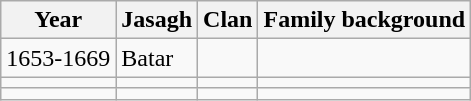<table class="wikitable">
<tr>
<th>Year</th>
<th>Jasagh</th>
<th>Clan</th>
<th>Family background</th>
</tr>
<tr>
<td>1653-1669</td>
<td>Batar</td>
<td></td>
<td></td>
</tr>
<tr>
<td></td>
<td></td>
<td></td>
<td></td>
</tr>
<tr>
<td></td>
<td></td>
<td></td>
<td></td>
</tr>
</table>
